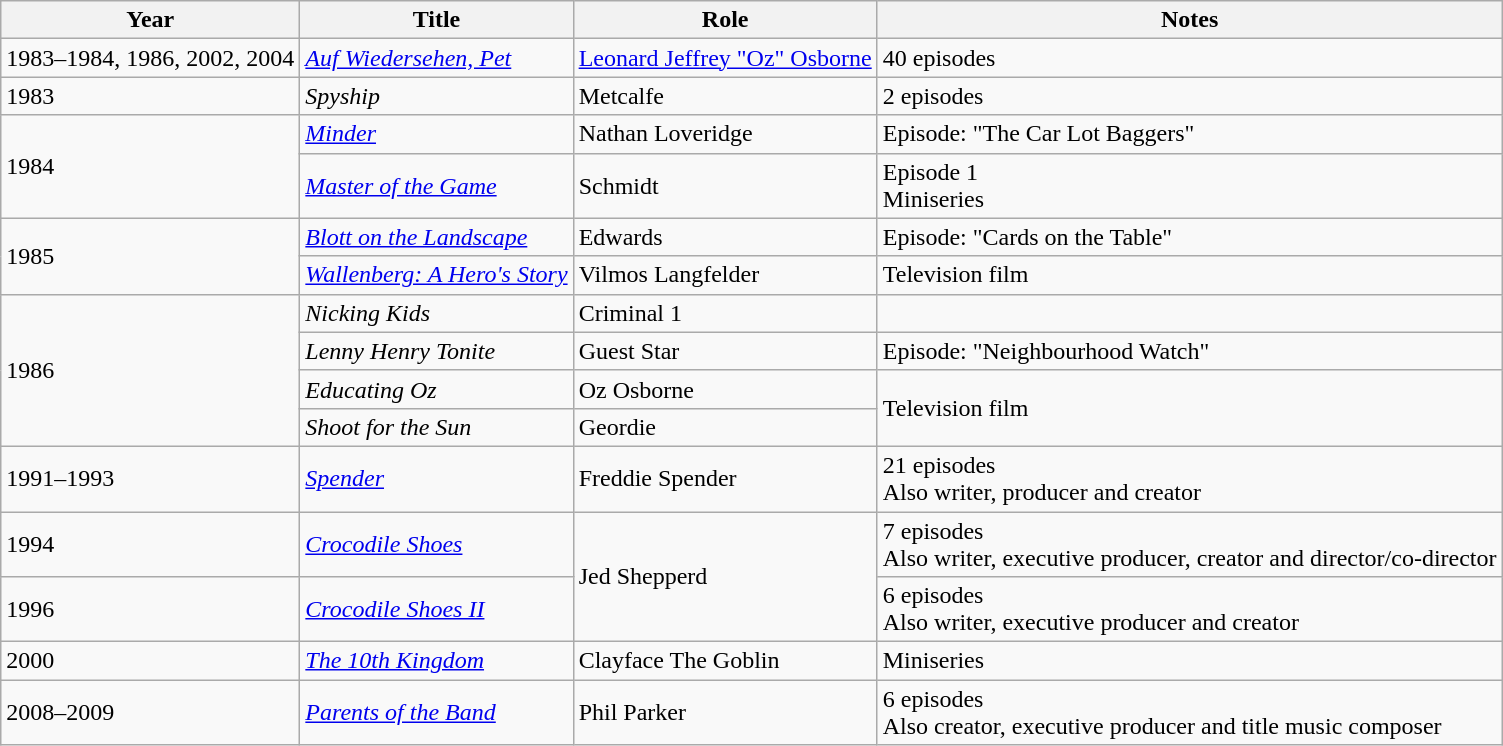<table class="wikitable">
<tr>
<th>Year</th>
<th>Title</th>
<th>Role</th>
<th>Notes</th>
</tr>
<tr>
<td>1983–1984, 1986, 2002, 2004</td>
<td><em><a href='#'>Auf Wiedersehen, Pet</a></em></td>
<td><a href='#'>Leonard Jeffrey "Oz" Osborne</a></td>
<td>40 episodes</td>
</tr>
<tr>
<td>1983</td>
<td><em>Spyship</em></td>
<td>Metcalfe</td>
<td>2 episodes</td>
</tr>
<tr>
<td rowspan="2">1984</td>
<td><em><a href='#'>Minder</a></em></td>
<td>Nathan Loveridge</td>
<td>Episode: "The Car Lot Baggers"</td>
</tr>
<tr>
<td><em><a href='#'>Master of the Game</a></em></td>
<td>Schmidt</td>
<td>Episode 1<br>Miniseries</td>
</tr>
<tr>
<td rowspan="2">1985</td>
<td><em><a href='#'>Blott on the Landscape</a></em></td>
<td>Edwards</td>
<td>Episode: "Cards on the Table"</td>
</tr>
<tr>
<td><em><a href='#'>Wallenberg: A Hero's Story</a></em></td>
<td>Vilmos Langfelder</td>
<td>Television film</td>
</tr>
<tr>
<td rowspan="4">1986</td>
<td><em>Nicking Kids</em></td>
<td>Criminal 1</td>
<td></td>
</tr>
<tr>
<td><em>Lenny Henry Tonite</em></td>
<td>Guest Star</td>
<td>Episode: "Neighbourhood Watch"</td>
</tr>
<tr>
<td><em>Educating Oz</em></td>
<td>Oz Osborne</td>
<td rowspan="2">Television film</td>
</tr>
<tr>
<td><em>Shoot for the Sun</em></td>
<td>Geordie</td>
</tr>
<tr>
<td>1991–1993</td>
<td><em><a href='#'>Spender</a></em></td>
<td>Freddie Spender</td>
<td>21 episodes<br>Also writer, producer and creator</td>
</tr>
<tr>
<td>1994</td>
<td><em><a href='#'>Crocodile Shoes</a></em></td>
<td rowspan="2">Jed Shepperd</td>
<td>7 episodes<br>Also writer, executive producer, creator and director/co-director</td>
</tr>
<tr>
<td>1996</td>
<td><em><a href='#'>Crocodile Shoes II</a></em></td>
<td>6 episodes<br>Also writer, executive producer and creator</td>
</tr>
<tr>
<td>2000</td>
<td><em><a href='#'>The 10th Kingdom</a></em></td>
<td>Clayface The Goblin</td>
<td>Miniseries</td>
</tr>
<tr>
<td>2008–2009</td>
<td><em><a href='#'>Parents of the Band</a></em></td>
<td>Phil Parker</td>
<td>6 episodes<br>Also creator, executive producer and title music composer</td>
</tr>
</table>
